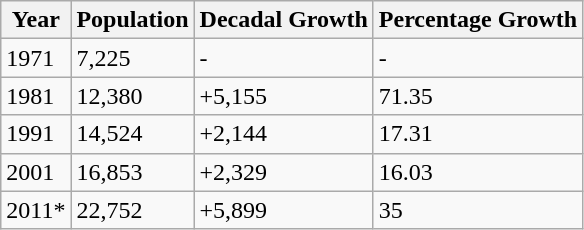<table class="wikitable sortable">
<tr>
<th>Year</th>
<th>Population</th>
<th>Decadal Growth</th>
<th>Percentage Growth</th>
</tr>
<tr>
<td>1971</td>
<td>7,225</td>
<td>-</td>
<td>-</td>
</tr>
<tr>
<td>1981</td>
<td>12,380</td>
<td>+5,155</td>
<td>71.35</td>
</tr>
<tr>
<td>1991</td>
<td>14,524</td>
<td>+2,144</td>
<td>17.31</td>
</tr>
<tr>
<td>2001</td>
<td>16,853</td>
<td>+2,329</td>
<td>16.03</td>
</tr>
<tr>
<td>2011*</td>
<td>22,752</td>
<td>+5,899</td>
<td>35</td>
</tr>
</table>
